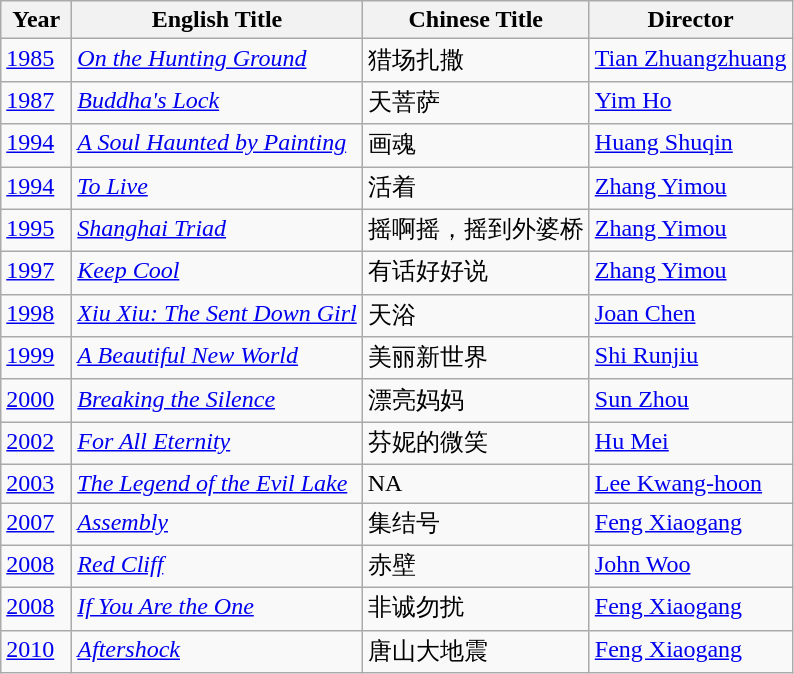<table class="wikitable">
<tr>
<th align="left" valign="top" width="40">Year</th>
<th align="left" valign="top">English Title</th>
<th align="left" valign="top">Chinese Title</th>
<th align="left" valign="top">Director</th>
</tr>
<tr>
<td align="left" valign="top"><a href='#'>1985</a></td>
<td align="left" valign="top"><em><a href='#'>On the Hunting Ground</a></em></td>
<td align="left" valign="top">猎场扎撒</td>
<td align="left" valign="top"><a href='#'>Tian Zhuangzhuang</a></td>
</tr>
<tr>
<td align="left" valign="top"><a href='#'>1987</a></td>
<td align="left" valign="top"><em><a href='#'>Buddha's Lock</a></em></td>
<td align="left" valign="top">天菩萨</td>
<td align="left" valign="top"><a href='#'>Yim Ho</a></td>
</tr>
<tr>
<td align="left" valign="top"><a href='#'>1994</a></td>
<td align="left" valign="top"><em><a href='#'>A Soul Haunted by Painting</a></em></td>
<td align="left" valign="top">画魂</td>
<td align="left" valign="top"><a href='#'>Huang Shuqin</a></td>
</tr>
<tr>
<td align="left" valign="top"><a href='#'>1994</a></td>
<td align="left" valign="top"><em><a href='#'>To Live</a></em></td>
<td align="left" valign="top">活着</td>
<td align="left" valign="top"><a href='#'>Zhang Yimou</a></td>
</tr>
<tr>
<td align="left" valign="top"><a href='#'>1995</a></td>
<td align="left" valign="top"><em><a href='#'>Shanghai Triad</a></em></td>
<td align="left" valign="top">摇啊摇，摇到外婆桥</td>
<td align="left" valign="top"><a href='#'>Zhang Yimou</a></td>
</tr>
<tr>
<td align="left" valign="top"><a href='#'>1997</a></td>
<td align="left" valign="top"><em><a href='#'>Keep Cool</a></em></td>
<td align="left" valign="top">有话好好说</td>
<td align="left" valign="top"><a href='#'>Zhang Yimou</a></td>
</tr>
<tr>
<td align="left" valign="top"><a href='#'>1998</a></td>
<td align="left" valign="top"><em><a href='#'>Xiu Xiu: The Sent Down Girl</a></em></td>
<td align="left" valign="top">天浴</td>
<td align="left" valign="top"><a href='#'>Joan Chen</a></td>
</tr>
<tr>
<td align="left" valign="top"><a href='#'>1999</a></td>
<td align="left" valign="top"><em><a href='#'>A Beautiful New World</a></em></td>
<td align="left" valign="top">美丽新世界</td>
<td align="left" valign="top"><a href='#'>Shi Runjiu</a></td>
</tr>
<tr>
<td align="left" valign="top"><a href='#'>2000</a></td>
<td align="left" valign="top"><em><a href='#'>Breaking the Silence</a></em></td>
<td align="left" valign="top">漂亮妈妈</td>
<td align="left" valign="top"><a href='#'>Sun Zhou</a></td>
</tr>
<tr>
<td align="left" valign="top"><a href='#'>2002</a></td>
<td align="left" valign="top"><em><a href='#'>For All Eternity</a></em></td>
<td align="left" valign="top">芬妮的微笑</td>
<td align="left" valign="top"><a href='#'>Hu Mei</a></td>
</tr>
<tr>
<td align="left" valign="top"><a href='#'>2003</a></td>
<td align="left" valign="top"><em><a href='#'>The Legend of the Evil Lake</a></em></td>
<td align="left" valign="top">NA</td>
<td align="left" valign="top"><a href='#'>Lee Kwang-hoon</a></td>
</tr>
<tr>
<td align="left" valign="top"><a href='#'>2007</a></td>
<td align="left" valign="top"><em><a href='#'>Assembly</a></em></td>
<td align="left" valign="top">集结号</td>
<td align="left" valign="top"><a href='#'>Feng Xiaogang</a></td>
</tr>
<tr>
<td align="left" valign="top"><a href='#'>2008</a></td>
<td align="left" valign="top"><em><a href='#'>Red Cliff</a></em></td>
<td align="left" valign="top">赤壁</td>
<td align="left" valign="top"><a href='#'>John Woo</a></td>
</tr>
<tr>
<td align="left" valign="top"><a href='#'>2008</a></td>
<td align="left" valign="top"><em><a href='#'>If You Are the One</a></em></td>
<td align="left" valign="top">非诚勿扰</td>
<td align="left" valign="top"><a href='#'>Feng Xiaogang</a></td>
</tr>
<tr>
<td align="left" valign="top"><a href='#'>2010</a></td>
<td align="left" valign="top"><em><a href='#'>Aftershock</a></em></td>
<td align="left" valign="top">唐山大地震</td>
<td align="left" valign="top"><a href='#'>Feng Xiaogang</a></td>
</tr>
</table>
